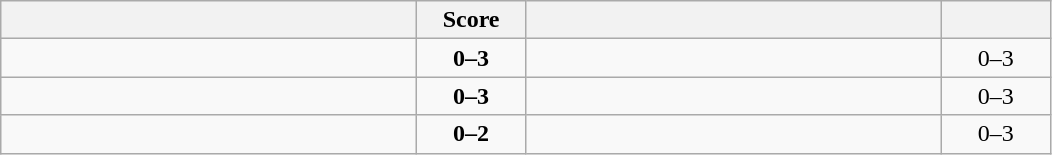<table class="wikitable" style="text-align: center; ">
<tr>
<th align="right" width="270"></th>
<th width="65">Score</th>
<th align="left" width="270"></th>
<th width="65"></th>
</tr>
<tr>
<td align="left"></td>
<td><strong>0–3</strong></td>
<td align="left"><strong></strong></td>
<td>0–3 <strong></strong></td>
</tr>
<tr>
<td align="left"></td>
<td><strong>0–3</strong></td>
<td align="left"><strong></strong></td>
<td>0–3 <strong></strong></td>
</tr>
<tr>
<td align="left"></td>
<td><strong>0–2</strong></td>
<td align="left"><strong></strong></td>
<td>0–3 <strong></strong></td>
</tr>
</table>
